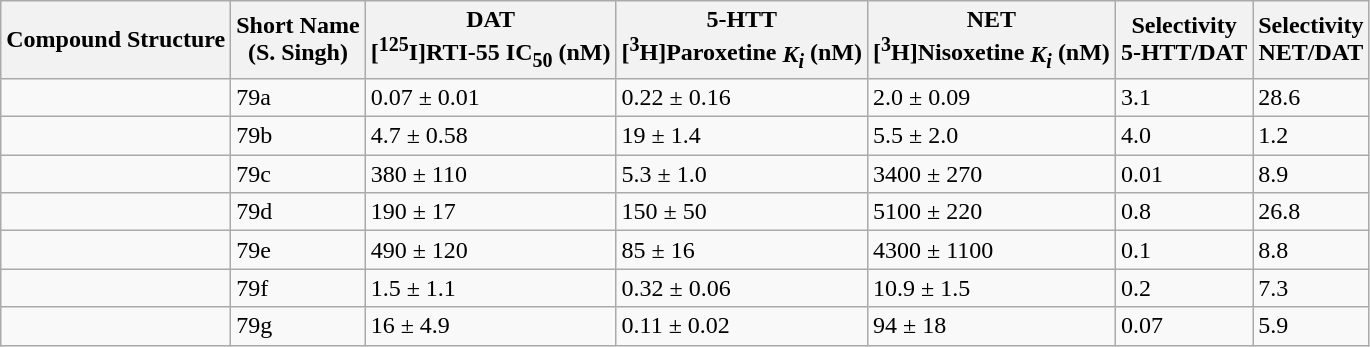<table class="wikitable sortable">
<tr>
<th>Compound Structure</th>
<th>Short Name<br>(S. Singh)</th>
<th>DAT<br>[<sup>125</sup>I]RTI-55 IC<sub>50</sub> (nM)</th>
<th>5-HTT<br>[<sup>3</sup>H]Paroxetine <em>K<sub>i</sub></em> (nM)</th>
<th>NET<br>[<sup>3</sup>H]Nisoxetine <em>K<sub>i</sub></em> (nM)</th>
<th>Selectivity<br>5-HTT/DAT</th>
<th>Selectivity<br>NET/DAT</th>
</tr>
<tr>
<td></td>
<td>79a</td>
<td>0.07 ± 0.01</td>
<td>0.22 ± 0.16</td>
<td>2.0 ± 0.09</td>
<td>3.1</td>
<td>28.6</td>
</tr>
<tr>
<td></td>
<td>79b</td>
<td>4.7 ± 0.58</td>
<td>19 ± 1.4</td>
<td>5.5 ± 2.0</td>
<td>4.0</td>
<td>1.2</td>
</tr>
<tr>
<td></td>
<td>79c</td>
<td>380 ± 110</td>
<td>5.3 ± 1.0</td>
<td>3400 ± 270</td>
<td>0.01</td>
<td>8.9</td>
</tr>
<tr>
<td></td>
<td>79d</td>
<td>190 ± 17</td>
<td>150 ± 50</td>
<td>5100 ± 220</td>
<td>0.8</td>
<td>26.8</td>
</tr>
<tr>
<td></td>
<td>79e</td>
<td>490 ± 120</td>
<td>85 ± 16</td>
<td>4300 ± 1100</td>
<td>0.1</td>
<td>8.8</td>
</tr>
<tr>
<td></td>
<td>79f</td>
<td>1.5 ± 1.1</td>
<td>0.32 ± 0.06</td>
<td>10.9 ± 1.5</td>
<td>0.2</td>
<td>7.3</td>
</tr>
<tr>
<td></td>
<td>79g</td>
<td>16 ± 4.9</td>
<td>0.11 ± 0.02</td>
<td>94 ± 18</td>
<td>0.07</td>
<td>5.9</td>
</tr>
</table>
